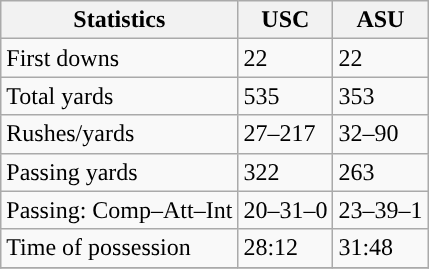<table class="wikitable" style="float: left;">
<tr>
<th>Statistics</th>
<th>USC</th>
<th>ASU</th>
</tr>
<tr>
<td>First downs</td>
<td>22</td>
<td>22</td>
</tr>
<tr>
<td>Total yards</td>
<td>535</td>
<td>353</td>
</tr>
<tr>
<td>Rushes/yards</td>
<td>27–217</td>
<td>32–90</td>
</tr>
<tr>
<td>Passing yards</td>
<td>322</td>
<td>263</td>
</tr>
<tr>
<td>Passing: Comp–Att–Int</td>
<td>20–31–0</td>
<td>23–39–1</td>
</tr>
<tr>
<td>Time of possession</td>
<td>28:12</td>
<td>31:48</td>
</tr>
<tr>
</tr>
</table>
